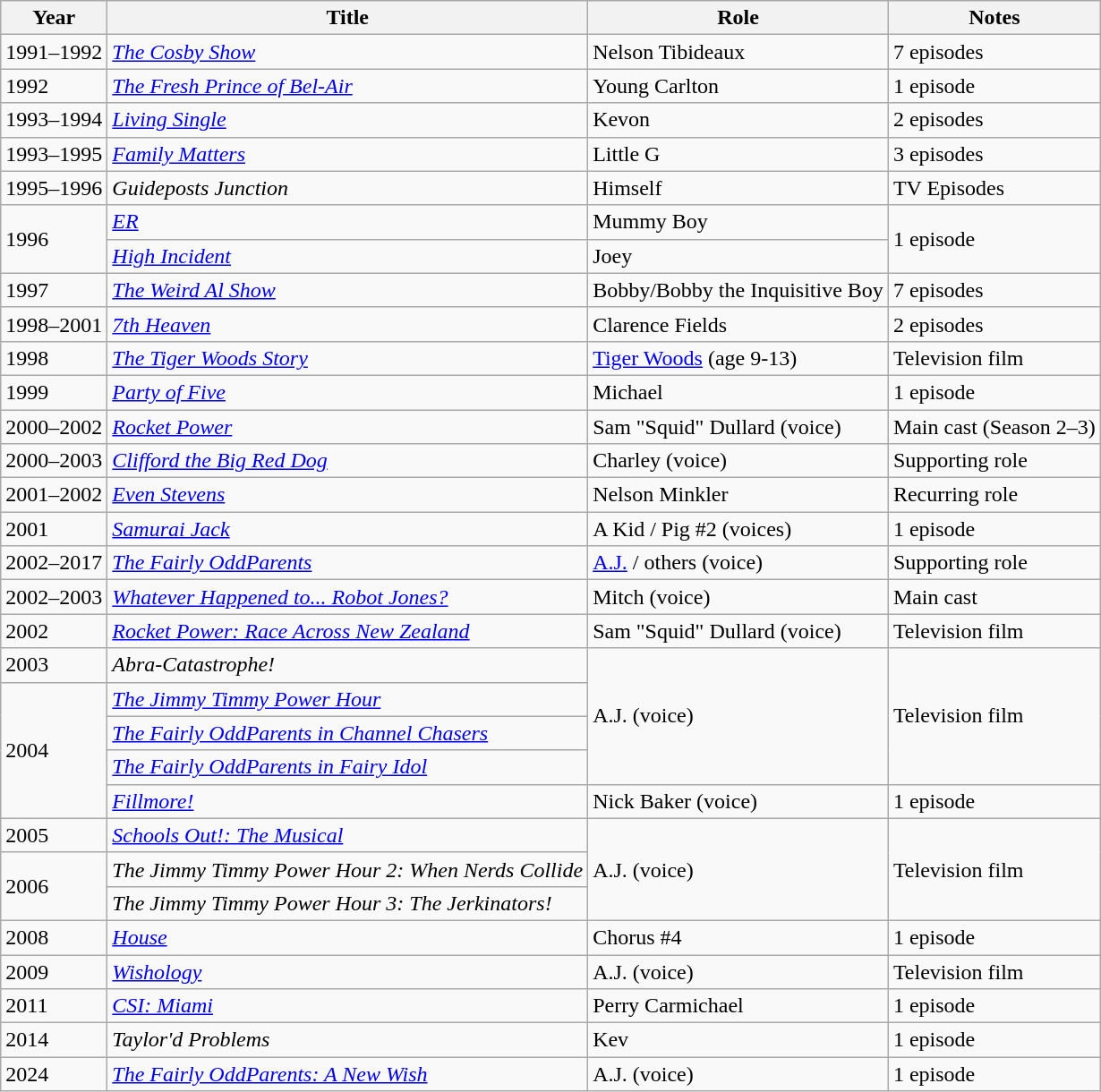<table class="wikitable sortable">
<tr>
<th>Year</th>
<th>Title</th>
<th>Role</th>
<th>Notes</th>
</tr>
<tr>
<td>1991–1992</td>
<td><em><a href='#'>The Cosby Show</a></em></td>
<td>Nelson Tibideaux</td>
<td>7 episodes</td>
</tr>
<tr>
<td>1992</td>
<td><em><a href='#'>The Fresh Prince of Bel-Air</a></em></td>
<td>Young Carlton</td>
<td>1 episode</td>
</tr>
<tr>
<td>1993–1994</td>
<td><em><a href='#'>Living Single</a></em></td>
<td>Kevon</td>
<td>2 episodes</td>
</tr>
<tr>
<td>1993–1995</td>
<td><em><a href='#'>Family Matters</a></em></td>
<td>Little G</td>
<td>3 episodes</td>
</tr>
<tr>
<td>1995–1996</td>
<td><em>Guideposts Junction</em></td>
<td>Himself</td>
<td>TV Episodes</td>
</tr>
<tr>
<td rowspan=2>1996</td>
<td><em><a href='#'>ER</a></em></td>
<td>Mummy Boy</td>
<td rowspan=2>1 episode</td>
</tr>
<tr>
<td><em><a href='#'>High Incident</a></em></td>
<td>Joey</td>
</tr>
<tr>
<td>1997</td>
<td><em><a href='#'>The Weird Al Show</a></em></td>
<td>Bobby/Bobby the Inquisitive Boy</td>
<td>7 episodes</td>
</tr>
<tr>
<td>1998–2001</td>
<td><em><a href='#'>7th Heaven</a></em></td>
<td>Clarence Fields</td>
<td>2 episodes</td>
</tr>
<tr>
<td>1998</td>
<td><em><a href='#'>The Tiger Woods Story</a></em></td>
<td><a href='#'>Tiger Woods</a> (age 9-13)</td>
<td>Television film</td>
</tr>
<tr>
<td>1999</td>
<td><em><a href='#'>Party of Five</a></em></td>
<td>Michael</td>
<td>1 episode</td>
</tr>
<tr>
<td>2000–2002</td>
<td><em><a href='#'>Rocket Power</a></em></td>
<td>Sam "Squid" Dullard (voice)</td>
<td>Main cast (Season 2–3)</td>
</tr>
<tr>
<td>2000–2003</td>
<td><em><a href='#'>Clifford the Big Red Dog</a></em></td>
<td>Charley (voice)</td>
<td>Supporting role</td>
</tr>
<tr>
<td>2001–2002</td>
<td><em><a href='#'>Even Stevens</a></em></td>
<td>Nelson Minkler</td>
<td>Recurring role</td>
</tr>
<tr>
<td>2001</td>
<td><em><a href='#'>Samurai Jack</a></em></td>
<td>A Kid / Pig #2 (voices)</td>
<td>1 episode</td>
</tr>
<tr>
<td>2002–2017</td>
<td><em><a href='#'>The Fairly OddParents</a></em></td>
<td><a href='#'>A.J.</a> / others (voice)</td>
<td>Supporting role</td>
</tr>
<tr>
<td>2002–2003</td>
<td><em><a href='#'>Whatever Happened to... Robot Jones?</a></em></td>
<td>Mitch (voice)</td>
<td>Main cast</td>
</tr>
<tr>
<td>2002</td>
<td><em><a href='#'>Rocket Power: Race Across New Zealand</a></em></td>
<td>Sam "Squid" Dullard (voice)</td>
<td>Television film</td>
</tr>
<tr>
<td>2003</td>
<td><em>Abra-Catastrophe!</em></td>
<td rowspan=4>A.J. (voice)</td>
<td rowspan=4>Television film</td>
</tr>
<tr>
<td rowspan=4>2004</td>
<td><em><a href='#'>The Jimmy Timmy Power Hour</a></em></td>
</tr>
<tr>
<td><em><a href='#'>The Fairly OddParents in Channel Chasers</a></em></td>
</tr>
<tr>
<td><em><a href='#'>The Fairly OddParents in Fairy Idol</a></em></td>
</tr>
<tr>
<td><em><a href='#'>Fillmore!</a></em></td>
<td>Nick Baker (voice)</td>
<td>1 episode</td>
</tr>
<tr>
<td>2005</td>
<td><em><a href='#'>Schools Out!: The Musical</a></em></td>
<td rowspan=3>A.J. (voice)</td>
<td rowspan=3>Television film</td>
</tr>
<tr>
<td rowspan=2>2006</td>
<td><em>The Jimmy Timmy Power Hour 2: When Nerds Collide</em></td>
</tr>
<tr>
<td><em>The Jimmy Timmy Power Hour 3: The Jerkinators!</em></td>
</tr>
<tr>
<td>2008</td>
<td><em><a href='#'>House</a></em></td>
<td>Chorus #4</td>
<td>1 episode</td>
</tr>
<tr>
<td>2009</td>
<td><em><a href='#'>Wishology</a></em></td>
<td>A.J. (voice)</td>
<td>Television film</td>
</tr>
<tr>
<td>2011</td>
<td><em><a href='#'>CSI: Miami</a></em></td>
<td>Perry Carmichael</td>
<td>1 episode</td>
</tr>
<tr>
<td>2014</td>
<td><em>Taylor'd Problems</em></td>
<td>Kev</td>
<td>1 episode</td>
</tr>
<tr>
<td>2024</td>
<td><em><a href='#'>The Fairly OddParents: A New Wish</a></em></td>
<td>A.J. (voice)</td>
<td>1 episode</td>
</tr>
</table>
